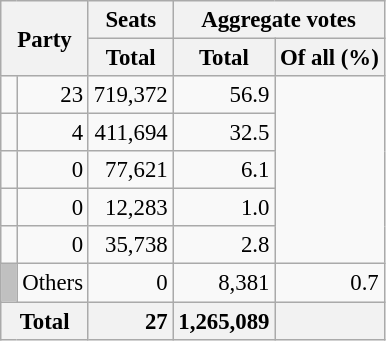<table class="wikitable" style="text-align:right; font-size:95%;">
<tr>
<th colspan="2" rowspan="2">Party</th>
<th>Seats</th>
<th colspan="2">Aggregate votes</th>
</tr>
<tr>
<th>Total</th>
<th>Total</th>
<th>Of all (%)</th>
</tr>
<tr>
<td></td>
<td>23</td>
<td>719,372</td>
<td>56.9</td>
</tr>
<tr>
<td></td>
<td>4</td>
<td>411,694</td>
<td>32.5</td>
</tr>
<tr>
<td></td>
<td>0</td>
<td>77,621</td>
<td>6.1</td>
</tr>
<tr>
<td></td>
<td>0</td>
<td>12,283</td>
<td>1.0</td>
</tr>
<tr>
<td></td>
<td>0</td>
<td>35,738</td>
<td>2.8</td>
</tr>
<tr>
<td style="background:silver;"> </td>
<td align=left>Others</td>
<td>0</td>
<td>8,381</td>
<td>0.7</td>
</tr>
<tr>
<th colspan="2" style="background:#f2f2f2"><strong>Total</strong></th>
<td style="background:#f2f2f2;"><strong>27</strong></td>
<td style="background:#f2f2f2;"><strong>1,265,089</strong></td>
<td style="background:#f2f2f2;"></td>
</tr>
</table>
